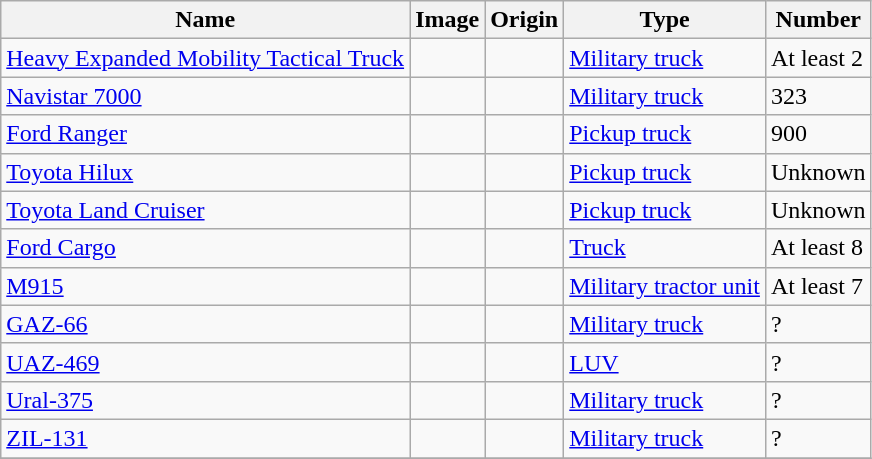<table class="wikitable">
<tr>
<th>Name</th>
<th>Image</th>
<th>Origin</th>
<th>Type</th>
<th>Number</th>
</tr>
<tr>
<td><a href='#'>Heavy Expanded Mobility Tactical Truck</a></td>
<td></td>
<td></td>
<td><a href='#'>Military truck</a></td>
<td>At least 2</td>
</tr>
<tr>
<td><a href='#'>Navistar 7000</a></td>
<td></td>
<td></td>
<td><a href='#'>Military truck</a></td>
<td>323</td>
</tr>
<tr>
<td><a href='#'>Ford Ranger</a></td>
<td></td>
<td></td>
<td><a href='#'>Pickup truck</a></td>
<td>900</td>
</tr>
<tr>
<td><a href='#'>Toyota Hilux</a></td>
<td></td>
<td></td>
<td><a href='#'>Pickup truck</a></td>
<td>Unknown</td>
</tr>
<tr>
<td><a href='#'>Toyota Land Cruiser</a></td>
<td></td>
<td></td>
<td><a href='#'>Pickup truck</a></td>
<td>Unknown</td>
</tr>
<tr>
<td><a href='#'>Ford Cargo</a></td>
<td><br></td>
<td></td>
<td><a href='#'>Truck</a></td>
<td>At least 8</td>
</tr>
<tr>
<td><a href='#'>M915</a></td>
<td></td>
<td></td>
<td><a href='#'>Military tractor unit</a></td>
<td>At least 7</td>
</tr>
<tr>
<td><a href='#'>GAZ-66</a></td>
<td></td>
<td></td>
<td><a href='#'>Military truck</a></td>
<td>?</td>
</tr>
<tr>
<td><a href='#'>UAZ-469</a></td>
<td></td>
<td></td>
<td><a href='#'>LUV</a></td>
<td>?</td>
</tr>
<tr>
<td><a href='#'>Ural-375</a></td>
<td></td>
<td></td>
<td><a href='#'>Military truck</a></td>
<td>?</td>
</tr>
<tr>
<td><a href='#'>ZIL-131</a></td>
<td></td>
<td></td>
<td><a href='#'>Military truck</a></td>
<td>?</td>
</tr>
<tr>
</tr>
</table>
